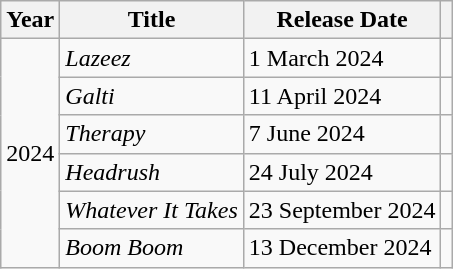<table class="wikitable">
<tr>
<th>Year</th>
<th>Title</th>
<th>Release Date</th>
<th></th>
</tr>
<tr>
<td rowspan="6">2024</td>
<td><em>Lazeez</em></td>
<td>1 March 2024</td>
<td></td>
</tr>
<tr>
<td><em>Galti</em></td>
<td>11 April 2024</td>
<td></td>
</tr>
<tr>
<td><em>Therapy</em></td>
<td>7 June 2024</td>
<td></td>
</tr>
<tr>
<td><em>Headrush</em></td>
<td>24 July 2024</td>
<td></td>
</tr>
<tr>
<td><em>Whatever It Takes</em></td>
<td>23 September 2024</td>
<td></td>
</tr>
<tr>
<td><em>Boom Boom</em></td>
<td>13 December 2024</td>
<td></td>
</tr>
</table>
